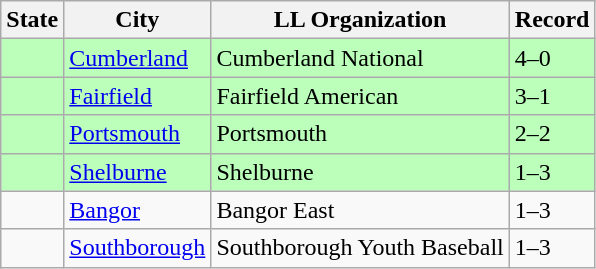<table class="wikitable">
<tr>
<th>State</th>
<th>City</th>
<th>LL Organization</th>
<th>Record</th>
</tr>
<tr bgcolor=#bbffbb>
<td><strong></strong></td>
<td><a href='#'>Cumberland</a></td>
<td>Cumberland National</td>
<td>4–0</td>
</tr>
<tr bgcolor=#bbffbb>
<td><strong></strong></td>
<td><a href='#'>Fairfield</a></td>
<td>Fairfield American</td>
<td>3–1</td>
</tr>
<tr bgcolor=#bbffbb>
<td><strong></strong></td>
<td><a href='#'>Portsmouth</a></td>
<td>Portsmouth</td>
<td>2–2</td>
</tr>
<tr bgcolor=#bbffbb>
<td><strong></strong></td>
<td><a href='#'>Shelburne</a></td>
<td>Shelburne</td>
<td>1–3</td>
</tr>
<tr>
<td><strong></strong></td>
<td><a href='#'>Bangor</a></td>
<td>Bangor East</td>
<td>1–3</td>
</tr>
<tr>
<td><strong></strong></td>
<td><a href='#'>Southborough</a></td>
<td>Southborough Youth Baseball</td>
<td>1–3</td>
</tr>
</table>
